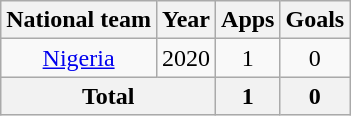<table class=wikitable style=text-align:center>
<tr>
<th>National team</th>
<th>Year</th>
<th>Apps</th>
<th>Goals</th>
</tr>
<tr>
<td><a href='#'>Nigeria</a></td>
<td>2020</td>
<td>1</td>
<td>0</td>
</tr>
<tr>
<th colspan="2">Total</th>
<th>1</th>
<th>0</th>
</tr>
</table>
